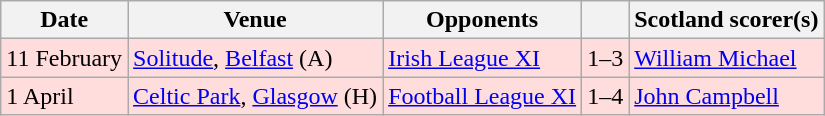<table class="wikitable">
<tr>
<th>Date</th>
<th>Venue</th>
<th>Opponents</th>
<th></th>
<th>Scotland scorer(s)</th>
</tr>
<tr bgcolor=#ffdddd>
<td>11 February</td>
<td><a href='#'>Solitude</a>, <a href='#'>Belfast</a> (A)</td>
<td> <a href='#'>Irish League XI</a></td>
<td align=center>1–3</td>
<td><a href='#'>William Michael</a></td>
</tr>
<tr bgcolor=#ffdddd>
<td>1 April</td>
<td><a href='#'>Celtic Park</a>, <a href='#'>Glasgow</a> (H)</td>
<td> <a href='#'>Football League XI</a></td>
<td align=center>1–4</td>
<td><a href='#'>John Campbell</a></td>
</tr>
</table>
